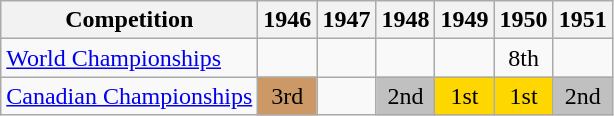<table class="wikitable">
<tr>
<th>Competition</th>
<th>1946</th>
<th>1947</th>
<th>1948</th>
<th>1949</th>
<th>1950</th>
<th>1951</th>
</tr>
<tr>
<td><a href='#'>World Championships</a></td>
<td></td>
<td></td>
<td></td>
<td></td>
<td align="center">8th</td>
<td></td>
</tr>
<tr>
<td><a href='#'>Canadian Championships</a></td>
<td align="center" bgcolor="cc9966">3rd</td>
<td></td>
<td align="center" bgcolor="silver">2nd</td>
<td align="center" bgcolor="gold">1st</td>
<td align="center" bgcolor="gold">1st</td>
<td align="center" bgcolor="silver">2nd</td>
</tr>
</table>
